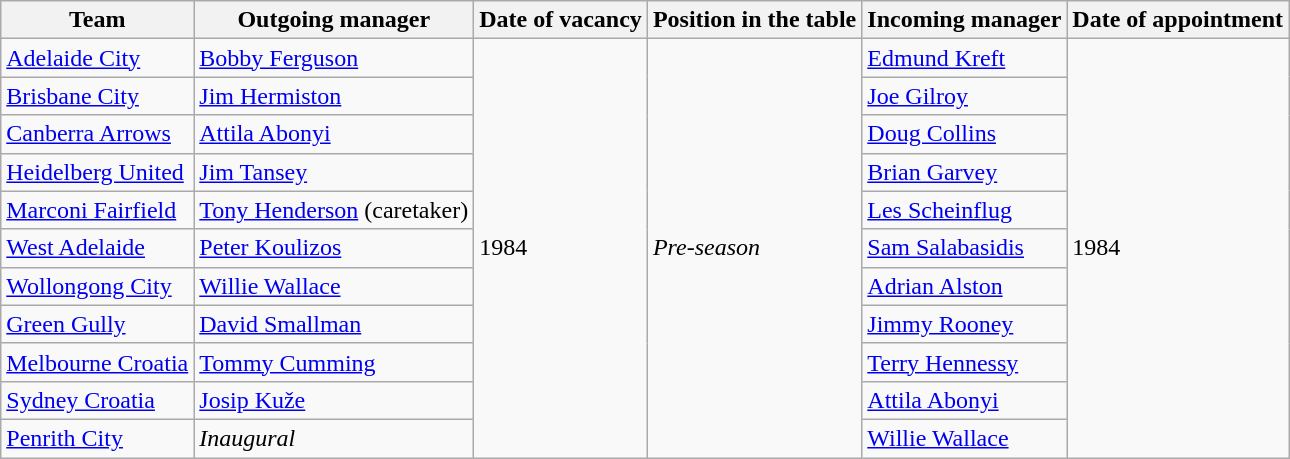<table class="wikitable sortable">
<tr>
<th>Team</th>
<th>Outgoing manager</th>
<th>Date of vacancy</th>
<th>Position in the table</th>
<th>Incoming manager</th>
<th>Date of appointment</th>
</tr>
<tr>
<td><a href='#'>Adelaide City</a></td>
<td> <a href='#'>Bobby Ferguson</a></td>
<td rowspan="11">1984</td>
<td rowspan="11"><em>Pre-season</em></td>
<td> <a href='#'>Edmund Kreft</a></td>
<td rowspan="11">1984</td>
</tr>
<tr>
<td><a href='#'>Brisbane City</a></td>
<td> <a href='#'>Jim Hermiston</a></td>
<td> <a href='#'>Joe Gilroy</a></td>
</tr>
<tr>
<td><a href='#'>Canberra Arrows</a></td>
<td> <a href='#'>Attila Abonyi</a></td>
<td> <a href='#'>Doug Collins</a></td>
</tr>
<tr>
<td><a href='#'>Heidelberg United</a></td>
<td> <a href='#'>Jim Tansey</a></td>
<td> <a href='#'>Brian Garvey</a></td>
</tr>
<tr>
<td><a href='#'>Marconi Fairfield</a></td>
<td> <a href='#'>Tony Henderson</a> (caretaker)</td>
<td> <a href='#'>Les Scheinflug</a></td>
</tr>
<tr>
<td><a href='#'>West Adelaide</a></td>
<td> <a href='#'>Peter Koulizos</a></td>
<td> <a href='#'>Sam Salabasidis</a></td>
</tr>
<tr>
<td><a href='#'>Wollongong City</a></td>
<td> <a href='#'>Willie Wallace</a></td>
<td> <a href='#'>Adrian Alston</a></td>
</tr>
<tr>
<td><a href='#'>Green Gully</a></td>
<td> <a href='#'>David Smallman</a></td>
<td> <a href='#'>Jimmy Rooney</a></td>
</tr>
<tr>
<td><a href='#'>Melbourne Croatia</a></td>
<td> <a href='#'>Tommy Cumming</a></td>
<td> <a href='#'>Terry Hennessy</a></td>
</tr>
<tr>
<td><a href='#'>Sydney Croatia</a></td>
<td> <a href='#'>Josip Kuže</a></td>
<td> <a href='#'>Attila Abonyi</a></td>
</tr>
<tr>
<td><a href='#'>Penrith City</a></td>
<td><em>Inaugural</em></td>
<td> <a href='#'>Willie Wallace</a></td>
</tr>
</table>
